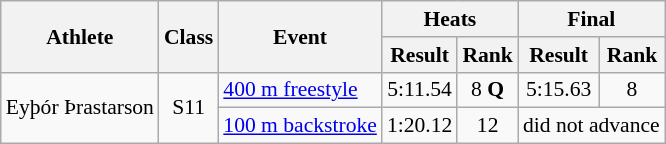<table class=wikitable style="font-size:90%">
<tr>
<th rowspan="2">Athlete</th>
<th rowspan="2">Class</th>
<th rowspan="2">Event</th>
<th colspan="2">Heats</th>
<th colspan="2">Final</th>
</tr>
<tr>
<th>Result</th>
<th>Rank</th>
<th>Result</th>
<th>Rank</th>
</tr>
<tr>
<td rowspan="2">Eyþór Þrastarson</td>
<td align="center" rowspan="2">S11</td>
<td><a href='#'>400 m freestyle</a></td>
<td align="center">5:11.54</td>
<td align="center">8 <strong>Q</strong></td>
<td align="center">5:15.63</td>
<td align="center">8</td>
</tr>
<tr>
<td><a href='#'>100 m backstroke</a></td>
<td align="center">1:20.12</td>
<td align="center">12</td>
<td align="center" colspan="2">did not advance</td>
</tr>
</table>
